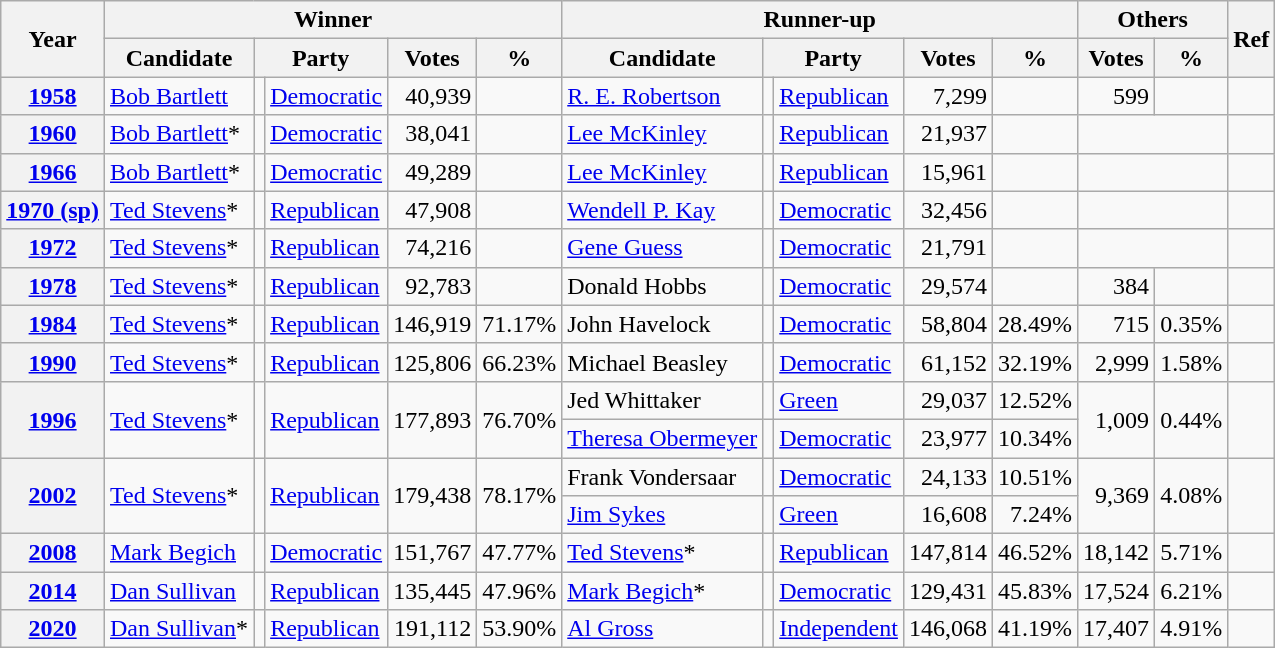<table class=wikitable style=text-align:right>
<tr>
<th rowspan=2>Year</th>
<th colspan=5>Winner</th>
<th colspan=5>Runner-up</th>
<th colspan=2>Others</th>
<th rowspan=2>Ref</th>
</tr>
<tr>
<th>Candidate</th>
<th colspan=2>Party</th>
<th>Votes</th>
<th>%</th>
<th>Candidate</th>
<th colspan=2>Party</th>
<th>Votes</th>
<th>%</th>
<th>Votes</th>
<th>%</th>
</tr>
<tr>
<th><a href='#'>1958</a></th>
<td align=left><a href='#'>Bob Bartlett</a></td>
<td style=background:></td>
<td align=left><a href='#'>Democratic</a></td>
<td>40,939</td>
<td></td>
<td align=left><a href='#'>R. E. Robertson</a></td>
<td style=background:></td>
<td align=left><a href='#'>Republican</a></td>
<td>7,299</td>
<td></td>
<td>599</td>
<td></td>
<td align=center></td>
</tr>
<tr>
<th><a href='#'>1960</a></th>
<td align=left><a href='#'>Bob Bartlett</a>*</td>
<td style=background:></td>
<td align=left><a href='#'>Democratic</a></td>
<td>38,041</td>
<td></td>
<td align=left><a href='#'>Lee McKinley</a></td>
<td style=background:></td>
<td align=left><a href='#'>Republican</a></td>
<td>21,937</td>
<td></td>
<td colspan=2></td>
<td align=center></td>
</tr>
<tr>
<th><a href='#'>1966</a></th>
<td align=left><a href='#'>Bob Bartlett</a>*</td>
<td style=background:></td>
<td align=left><a href='#'>Democratic</a></td>
<td>49,289</td>
<td></td>
<td align=left><a href='#'>Lee McKinley</a></td>
<td style=background:></td>
<td align=left><a href='#'>Republican</a></td>
<td>15,961</td>
<td></td>
<td colspan=2></td>
<td align=center></td>
</tr>
<tr>
<th><a href='#'>1970 (sp)</a></th>
<td align=left><a href='#'>Ted Stevens</a>*</td>
<td style=background:></td>
<td align=left><a href='#'>Republican</a></td>
<td>47,908</td>
<td></td>
<td align=left><a href='#'>Wendell P. Kay</a></td>
<td style=background:></td>
<td align=left><a href='#'>Democratic</a></td>
<td>32,456</td>
<td></td>
<td colspan=2></td>
<td align=center></td>
</tr>
<tr>
<th><a href='#'>1972</a></th>
<td align=left><a href='#'>Ted Stevens</a>*</td>
<td style=background:></td>
<td align=left><a href='#'>Republican</a></td>
<td>74,216</td>
<td></td>
<td align=left><a href='#'>Gene Guess</a></td>
<td style=background:></td>
<td align=left><a href='#'>Democratic</a></td>
<td>21,791</td>
<td></td>
<td colspan=2></td>
<td align=center></td>
</tr>
<tr>
<th><a href='#'>1978</a></th>
<td align=left><a href='#'>Ted Stevens</a>*</td>
<td style=background:></td>
<td align=left><a href='#'>Republican</a></td>
<td>92,783</td>
<td></td>
<td align=left>Donald Hobbs</td>
<td style=background:></td>
<td align=left><a href='#'>Democratic</a></td>
<td>29,574</td>
<td></td>
<td>384</td>
<td></td>
<td align=center></td>
</tr>
<tr>
<th><a href='#'>1984</a></th>
<td align=left><a href='#'>Ted Stevens</a>*</td>
<td style=background:></td>
<td align=left><a href='#'>Republican</a></td>
<td>146,919</td>
<td>71.17%</td>
<td align=left>John Havelock</td>
<td style=background:></td>
<td align=left><a href='#'>Democratic</a></td>
<td>58,804</td>
<td>28.49%</td>
<td>715</td>
<td>0.35%</td>
<td align=center></td>
</tr>
<tr>
<th><a href='#'>1990</a></th>
<td align=left><a href='#'>Ted Stevens</a>*</td>
<td style=background:></td>
<td align=left><a href='#'>Republican</a></td>
<td>125,806</td>
<td>66.23%</td>
<td align=left>Michael Beasley</td>
<td style=background:></td>
<td align=left><a href='#'>Democratic</a></td>
<td>61,152</td>
<td>32.19%</td>
<td>2,999</td>
<td>1.58%</td>
<td align=center></td>
</tr>
<tr>
<th rowspan=2><a href='#'>1996</a></th>
<td rowspan=2 align=left><a href='#'>Ted Stevens</a>*</td>
<td rowspan=2 style=background:></td>
<td rowspan=2 align=left><a href='#'>Republican</a></td>
<td rowspan=2>177,893</td>
<td rowspan=2>76.70%</td>
<td align=left>Jed Whittaker</td>
<td style=background:></td>
<td align=left><a href='#'>Green</a></td>
<td>29,037</td>
<td>12.52%</td>
<td rowspan=2>1,009</td>
<td rowspan=2>0.44%</td>
<td rowspan=2 align=center></td>
</tr>
<tr>
<td align=left><a href='#'>Theresa Obermeyer</a></td>
<td style=background:></td>
<td align=left><a href='#'>Democratic</a></td>
<td>23,977</td>
<td>10.34%</td>
</tr>
<tr>
<th rowspan=2><a href='#'>2002</a></th>
<td rowspan=2 align=left><a href='#'>Ted Stevens</a>*</td>
<td rowspan=2 style=background:></td>
<td rowspan=2 align=left><a href='#'>Republican</a></td>
<td rowspan=2>179,438</td>
<td rowspan=2>78.17%</td>
<td align=left>Frank Vondersaar</td>
<td style=background:></td>
<td align=left><a href='#'>Democratic</a></td>
<td>24,133</td>
<td>10.51%</td>
<td rowspan=2>9,369</td>
<td rowspan=2>4.08%</td>
<td rowspan=2 align=center></td>
</tr>
<tr>
<td align=left><a href='#'>Jim Sykes</a></td>
<td style=background:></td>
<td align=left><a href='#'>Green</a></td>
<td>16,608</td>
<td>7.24%</td>
</tr>
<tr>
<th><a href='#'>2008</a></th>
<td align=left><a href='#'>Mark Begich</a></td>
<td style=background:></td>
<td align=left><a href='#'>Democratic</a></td>
<td>151,767</td>
<td>47.77%</td>
<td align=left><a href='#'>Ted Stevens</a>*</td>
<td style=background:></td>
<td align=left><a href='#'>Republican</a></td>
<td>147,814</td>
<td>46.52%</td>
<td>18,142</td>
<td>5.71%</td>
<td align=center></td>
</tr>
<tr>
<th><a href='#'>2014</a></th>
<td align=left><a href='#'>Dan Sullivan</a></td>
<td style=background:></td>
<td align=left><a href='#'>Republican</a></td>
<td>135,445</td>
<td>47.96%</td>
<td align=left><a href='#'>Mark Begich</a>*</td>
<td style=background:></td>
<td align=left><a href='#'>Democratic</a></td>
<td>129,431</td>
<td>45.83%</td>
<td>17,524</td>
<td>6.21%</td>
<td align=center></td>
</tr>
<tr>
<th><a href='#'>2020</a></th>
<td align=left><a href='#'>Dan Sullivan</a>*</td>
<td style=background:></td>
<td align=left><a href='#'>Republican</a></td>
<td>191,112</td>
<td>53.90%</td>
<td align=left><a href='#'>Al Gross</a></td>
<td style=background:></td>
<td align=left><a href='#'>Independent</a></td>
<td>146,068</td>
<td>41.19%</td>
<td>17,407</td>
<td>4.91%</td>
<td align=center></td>
</tr>
</table>
